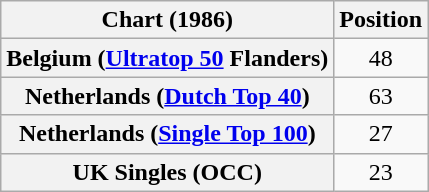<table class="wikitable sortable plainrowheaders" style="text-align:center">
<tr>
<th>Chart (1986)</th>
<th>Position</th>
</tr>
<tr>
<th scope="row">Belgium (<a href='#'>Ultratop 50</a> Flanders)</th>
<td>48</td>
</tr>
<tr>
<th scope="row">Netherlands (<a href='#'>Dutch Top 40</a>)</th>
<td>63</td>
</tr>
<tr>
<th scope="row">Netherlands (<a href='#'>Single Top 100</a>)</th>
<td>27</td>
</tr>
<tr>
<th scope="row">UK Singles (OCC)</th>
<td>23</td>
</tr>
</table>
